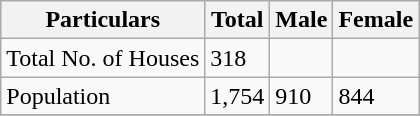<table class="wikitable sortable">
<tr>
<th>Particulars</th>
<th>Total</th>
<th>Male</th>
<th>Female</th>
</tr>
<tr>
<td>Total No. of Houses</td>
<td>318</td>
<td></td>
<td></td>
</tr>
<tr>
<td>Population</td>
<td>1,754</td>
<td>910</td>
<td>844</td>
</tr>
<tr>
</tr>
</table>
